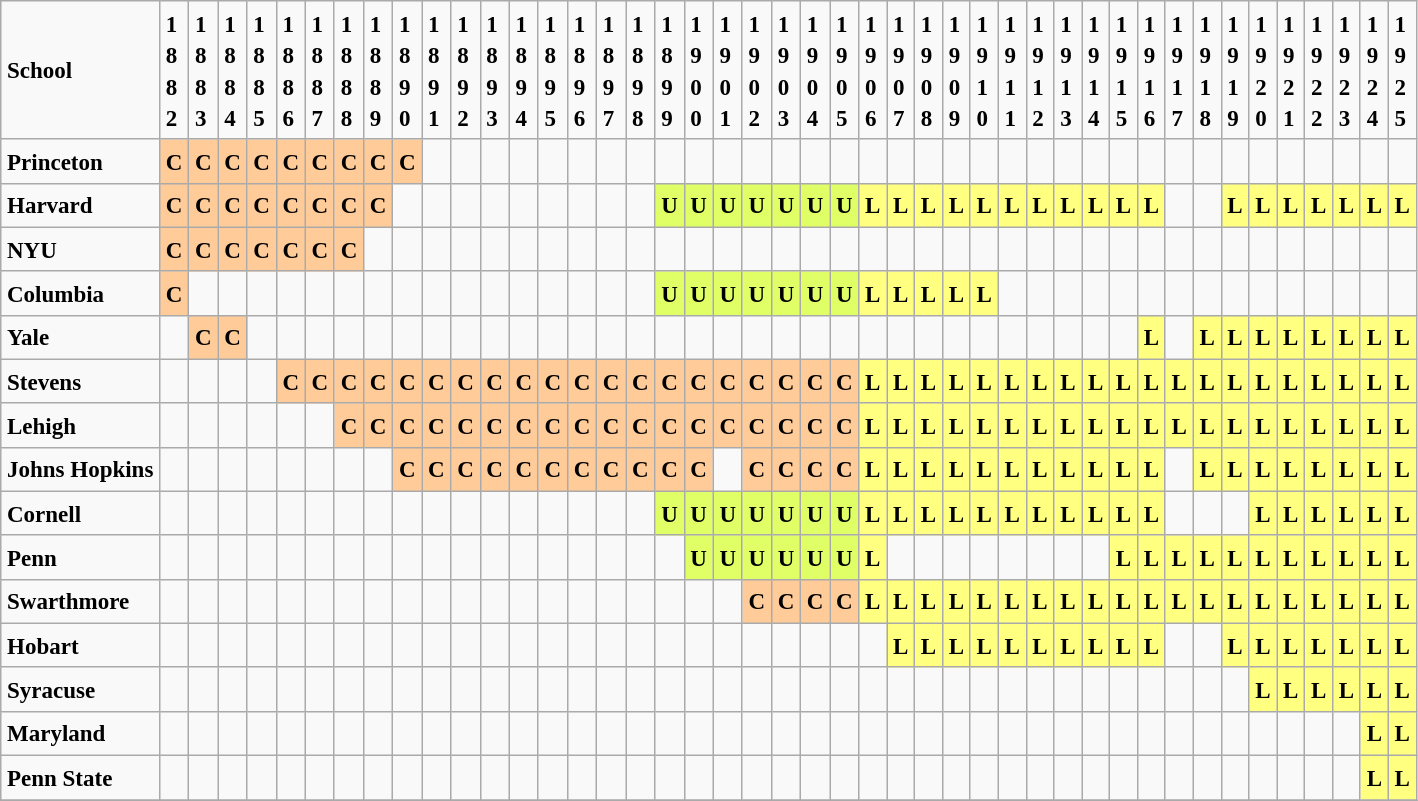<table class="wikitable" style="font-size:115%">
<tr ! style="background-background: #87D3F8;">
<td><small><strong>School</strong></small></td>
<td><small><strong>1<br>8<br>8<br>2</strong></small></td>
<td><small><strong>1<br>8<br>8<br>3</strong></small></td>
<td><small><strong>1<br>8<br>8<br>4</strong></small></td>
<td><small><strong>1<br>8<br>8<br>5</strong></small></td>
<td><small><strong>1<br>8<br>8<br>6</strong></small></td>
<td><small><strong>1<br>8<br>8<br>7</strong></small></td>
<td><small><strong>1<br>8<br>8<br>8</strong></small></td>
<td><small><strong>1<br>8<br>8<br>9</strong></small></td>
<td><small><strong>1<br>8<br>9<br>0</strong></small></td>
<td><small><strong>1<br>8<br>9<br>1</strong></small></td>
<td><small><strong>1<br>8<br>9<br>2</strong></small></td>
<td><small><strong>1<br>8<br>9<br>3</strong></small></td>
<td><small><strong>1<br>8<br>9<br>4</strong></small></td>
<td><small><strong>1<br>8<br>9<br>5</strong></small></td>
<td><small><strong>1<br>8<br>9<br>6</strong></small></td>
<td><small><strong>1<br>8<br>9<br>7</strong></small></td>
<td><small><strong>1<br>8<br>9<br>8</strong></small></td>
<td><small><strong>1<br>8<br>9<br>9</strong></small></td>
<td><small><strong>1<br>9<br>0<br>0</strong></small></td>
<td><small><strong>1<br>9<br>0<br>1</strong></small></td>
<td><small><strong>1<br>9<br>0<br>2</strong></small></td>
<td><small><strong>1<br>9<br>0<br>3</strong></small></td>
<td><small><strong>1<br>9<br>0<br>4</strong></small></td>
<td><small><strong>1<br>9<br>0<br>5</strong></small></td>
<td><small><strong>1<br>9<br>0<br>6</strong></small></td>
<td><small><strong>1<br>9<br>0<br>7</strong></small></td>
<td><small><strong>1<br>9<br>0<br>8</strong></small></td>
<td><small><strong>1<br>9<br>0<br>9</strong></small></td>
<td><small><strong>1<br>9<br>1<br>0</strong></small></td>
<td><small><strong>1<br>9<br>1<br>1</strong></small></td>
<td><small><strong>1<br>9<br>1<br>2</strong></small></td>
<td><small><strong>1<br>9<br>1<br>3</strong></small></td>
<td><small><strong>1<br>9<br>1<br>4</strong></small></td>
<td><small><strong>1<br>9<br>1<br>5</strong></small></td>
<td><small><strong>1<br>9<br>1<br>6</strong></small></td>
<td><small><strong>1<br>9<br>1<br>7</strong></small></td>
<td><small><strong>1<br>9<br>1<br>8</strong></small></td>
<td><small><strong>1<br>9<br>1<br>9</strong></small></td>
<td><small><strong>1<br>9<br>2<br>0</strong></small></td>
<td><small><strong>1<br>9<br>2<br>1</strong></small></td>
<td><small><strong>1<br>9<br>2<br>2</strong></small></td>
<td><small><strong>1<br>9<br>2<br>3</strong></small></td>
<td><small><strong>1<br>9<br>2<br>4</strong></small></td>
<td><small><strong>1<br>9<br>2<br>5</strong></small></td>
</tr>
<tr --->
<td><small><strong>Princeton</strong></small></td>
<th style="background:#FFCC99;"><small>C</small></th>
<th style="background:#FFCC99;"><small>C</small></th>
<th style="background:#FFCC99;"><small>C</small></th>
<th style="background:#FFCC99;"><small>C</small></th>
<th style="background:#FFCC99;"><small>C</small></th>
<th style="background:#FFCC99;"><small>C</small></th>
<th style="background:#FFCC99;"><small>C</small></th>
<th style="background:#FFCC99;"><small>C</small></th>
<th style="background:#FFCC99;"><small>C</small></th>
<td></td>
<td></td>
<td></td>
<td></td>
<td></td>
<td></td>
<td></td>
<td></td>
<td></td>
<td></td>
<td></td>
<td></td>
<td></td>
<td></td>
<td></td>
<td></td>
<td></td>
<td></td>
<td></td>
<td></td>
<td></td>
<td></td>
<td></td>
<td></td>
<td></td>
<td></td>
<td></td>
<td></td>
<td></td>
<td></td>
<td></td>
<td></td>
<td></td>
<td></td>
<td></td>
</tr>
<tr --->
<td><small><strong>Harvard</strong></small></td>
<th style="background:#FFCC99;"><small>C</small></th>
<th style="background:#FFCC99;"><small>C</small></th>
<th style="background:#FFCC99;"><small>C</small></th>
<th style="background:#FFCC99;"><small>C</small></th>
<th style="background:#FFCC99;"><small>C</small></th>
<th style="background:#FFCC99;"><small>C</small></th>
<th style="background:#FFCC99;"><small>C</small></th>
<th style="background:#FFCC99;"><small>C</small></th>
<td></td>
<td></td>
<td></td>
<td></td>
<td></td>
<td></td>
<td></td>
<td></td>
<td></td>
<th style="background:#E0FF66;"><small>U</small></th>
<th style="background:#E0FF66;"><small>U</small></th>
<th style="background:#E0FF66;"><small>U</small></th>
<th style="background:#E0FF66;"><small>U</small></th>
<th style="background:#E0FF66;"><small>U</small></th>
<th style="background:#E0FF66;"><small>U</small></th>
<th style="background:#E0FF66;"><small>U</small></th>
<th style="background:#FFFF80;"><small>L</small></th>
<th style="background:#FFFF80;"><small>L</small></th>
<th style="background:#FFFF80;"><small>L</small></th>
<th style="background:#FFFF80;"><small>L</small></th>
<th style="background:#FFFF80;"><small>L</small></th>
<th style="background:#FFFF80;"><small>L</small></th>
<th style="background:#FFFF80;"><small>L</small></th>
<th style="background:#FFFF80;"><small>L</small></th>
<th style="background:#FFFF80;"><small>L</small></th>
<th style="background:#FFFF80;"><small>L</small></th>
<th style="background:#FFFF80;"><small>L</small></th>
<td></td>
<td></td>
<th style="background:#FFFF80;"><small>L</small></th>
<th style="background:#FFFF80;"><small>L</small></th>
<th style="background:#FFFF80;"><small>L</small></th>
<th style="background:#FFFF80;"><small>L</small></th>
<th style="background:#FFFF80;"><small>L</small></th>
<th style="background:#FFFF80;"><small>L</small></th>
<th style="background:#FFFF80;"><small>L</small></th>
</tr>
<tr --->
<td><small><strong>NYU</strong></small></td>
<th style="background:#FFCC99;"><small>C</small></th>
<th style="background:#FFCC99;"><small>C</small></th>
<th style="background:#FFCC99;"><small>C</small></th>
<th style="background:#FFCC99;"><small>C</small></th>
<th style="background:#FFCC99;"><small>C</small></th>
<th style="background:#FFCC99;"><small>C</small></th>
<th style="background:#FFCC99;"><small>C</small></th>
<td></td>
<td></td>
<td></td>
<td></td>
<td></td>
<td></td>
<td></td>
<td></td>
<td></td>
<td></td>
<td></td>
<td></td>
<td></td>
<td></td>
<td></td>
<td></td>
<td></td>
<td></td>
<td></td>
<td></td>
<td></td>
<td></td>
<td></td>
<td></td>
<td></td>
<td></td>
<td></td>
<td></td>
<td></td>
<td></td>
<td></td>
<td></td>
<td></td>
<td></td>
<td></td>
<td></td>
<td></td>
</tr>
<tr --->
<td><small><strong>Columbia</strong></small></td>
<th style="background:#FFCC99;"><small>C</small></th>
<td></td>
<td></td>
<td></td>
<td></td>
<td></td>
<td></td>
<td></td>
<td></td>
<td></td>
<td></td>
<td></td>
<td></td>
<td></td>
<td></td>
<td></td>
<td></td>
<th style="background:#E0FF66;"><small>U</small></th>
<th style="background:#E0FF66;"><small>U</small></th>
<th style="background:#E0FF66;"><small>U</small></th>
<th style="background:#E0FF66;"><small>U</small></th>
<th style="background:#E0FF66;"><small>U</small></th>
<th style="background:#E0FF66;"><small>U</small></th>
<th style="background:#E0FF66;"><small>U</small></th>
<th style="background:#FFFF80;"><small>L</small></th>
<th style="background:#FFFF80;"><small>L</small></th>
<th style="background:#FFFF80;"><small>L</small></th>
<th style="background:#FFFF80;"><small>L</small></th>
<th style="background:#FFFF80;"><small>L</small></th>
<td></td>
<td></td>
<td></td>
<td></td>
<td></td>
<td></td>
<td></td>
<td></td>
<td></td>
<td></td>
<td></td>
<td></td>
<td></td>
<td></td>
<td></td>
</tr>
<tr --->
<td><small><strong>Yale</strong></small></td>
<td></td>
<th style="background:#FFCC99;"><small>C</small></th>
<th style="background:#FFCC99;"><small>C</small></th>
<td></td>
<td></td>
<td></td>
<td></td>
<td></td>
<td></td>
<td></td>
<td></td>
<td></td>
<td></td>
<td></td>
<td></td>
<td></td>
<td></td>
<td></td>
<td></td>
<td></td>
<td></td>
<td></td>
<td></td>
<td></td>
<td></td>
<td></td>
<td></td>
<td></td>
<td></td>
<td></td>
<td></td>
<td></td>
<td></td>
<td></td>
<th style="background:#FFFF80;"><small>L</small></th>
<td></td>
<th style="background:#FFFF80;"><small>L</small></th>
<th style="background:#FFFF80;"><small>L</small></th>
<th style="background:#FFFF80;"><small>L</small></th>
<th style="background:#FFFF80;"><small>L</small></th>
<th style="background:#FFFF80;"><small>L</small></th>
<th style="background:#FFFF80;"><small>L</small></th>
<th style="background:#FFFF80;"><small>L</small></th>
<th style="background:#FFFF80;"><small>L</small></th>
</tr>
<tr --->
<td><small><strong>Stevens</strong></small></td>
<td></td>
<td></td>
<td></td>
<td></td>
<th style="background:#FFCC99;"><small>C</small></th>
<th style="background:#FFCC99;"><small>C</small></th>
<th style="background:#FFCC99;"><small>C</small></th>
<th style="background:#FFCC99;"><small>C</small></th>
<th style="background:#FFCC99;"><small>C</small></th>
<th style="background:#FFCC99;"><small>C</small></th>
<th style="background:#FFCC99;"><small>C</small></th>
<th style="background:#FFCC99;"><small>C</small></th>
<th style="background:#FFCC99;"><small>C</small></th>
<th style="background:#FFCC99;"><small>C</small></th>
<th style="background:#FFCC99;"><small>C</small></th>
<th style="background:#FFCC99;"><small>C</small></th>
<th style="background:#FFCC99;"><small>C</small></th>
<th style="background:#FFCC99;"><small>C</small></th>
<th style="background:#FFCC99;"><small>C</small></th>
<th style="background:#FFCC99;"><small>C</small></th>
<th style="background:#FFCC99;"><small>C</small></th>
<th style="background:#FFCC99;"><small>C</small></th>
<th style="background:#FFCC99;"><small>C</small></th>
<th style="background:#FFCC99;"><small>C</small></th>
<th style="background:#FFFF80;"><small>L</small></th>
<th style="background:#FFFF80;"><small>L</small></th>
<th style="background:#FFFF80;"><small>L</small></th>
<th style="background:#FFFF80;"><small>L</small></th>
<th style="background:#FFFF80;"><small>L</small></th>
<th style="background:#FFFF80;"><small>L</small></th>
<th style="background:#FFFF80;"><small>L</small></th>
<th style="background:#FFFF80;"><small>L</small></th>
<th style="background:#FFFF80;"><small>L</small></th>
<th style="background:#FFFF80;"><small>L</small></th>
<th style="background:#FFFF80;"><small>L</small></th>
<th style="background:#FFFF80;"><small>L</small></th>
<th style="background:#FFFF80;"><small>L</small></th>
<th style="background:#FFFF80;"><small>L</small></th>
<th style="background:#FFFF80;"><small>L</small></th>
<th style="background:#FFFF80;"><small>L</small></th>
<th style="background:#FFFF80;"><small>L</small></th>
<th style="background:#FFFF80;"><small>L</small></th>
<th style="background:#FFFF80;"><small>L</small></th>
<th style="background:#FFFF80;"><small>L</small></th>
</tr>
<tr --->
<td><small><strong>Lehigh</strong></small></td>
<td></td>
<td></td>
<td></td>
<td></td>
<td></td>
<td></td>
<th style="background:#FFCC99;"><small>C</small></th>
<th style="background:#FFCC99;"><small>C</small></th>
<th style="background:#FFCC99;"><small>C</small></th>
<th style="background:#FFCC99;"><small>C</small></th>
<th style="background:#FFCC99;"><small>C</small></th>
<th style="background:#FFCC99;"><small>C</small></th>
<th style="background:#FFCC99;"><small>C</small></th>
<th style="background:#FFCC99;"><small>C</small></th>
<th style="background:#FFCC99;"><small>C</small></th>
<th style="background:#FFCC99;"><small>C</small></th>
<th style="background:#FFCC99;"><small>C</small></th>
<th style="background:#FFCC99;"><small>C</small></th>
<th style="background:#FFCC99;"><small>C</small></th>
<th style="background:#FFCC99;"><small>C</small></th>
<th style="background:#FFCC99;"><small>C</small></th>
<th style="background:#FFCC99;"><small>C</small></th>
<th style="background:#FFCC99;"><small>C</small></th>
<th style="background:#FFCC99;"><small>C</small></th>
<th style="background:#FFFF80;"><small>L</small></th>
<th style="background:#FFFF80;"><small>L</small></th>
<th style="background:#FFFF80;"><small>L</small></th>
<th style="background:#FFFF80;"><small>L</small></th>
<th style="background:#FFFF80;"><small>L</small></th>
<th style="background:#FFFF80;"><small>L</small></th>
<th style="background:#FFFF80;"><small>L</small></th>
<th style="background:#FFFF80;"><small>L</small></th>
<th style="background:#FFFF80;"><small>L</small></th>
<th style="background:#FFFF80;"><small>L</small></th>
<th style="background:#FFFF80;"><small>L</small></th>
<th style="background:#FFFF80;"><small>L</small></th>
<th style="background:#FFFF80;"><small>L</small></th>
<th style="background:#FFFF80;"><small>L</small></th>
<th style="background:#FFFF80;"><small>L</small></th>
<th style="background:#FFFF80;"><small>L</small></th>
<th style="background:#FFFF80;"><small>L</small></th>
<th style="background:#FFFF80;"><small>L</small></th>
<th style="background:#FFFF80;"><small>L</small></th>
<th style="background:#FFFF80;"><small>L</small></th>
</tr>
<tr --->
<td><small><strong>Johns Hopkins</strong></small></td>
<td></td>
<td></td>
<td></td>
<td></td>
<td></td>
<td></td>
<td></td>
<td></td>
<th style="background:#FFCC99;"><small>C</small></th>
<th style="background:#FFCC99;"><small>C</small></th>
<th style="background:#FFCC99;"><small>C</small></th>
<th style="background:#FFCC99;"><small>C</small></th>
<th style="background:#FFCC99;"><small>C</small></th>
<th style="background:#FFCC99;"><small>C</small></th>
<th style="background:#FFCC99;"><small>C</small></th>
<th style="background:#FFCC99;"><small>C</small></th>
<th style="background:#FFCC99;"><small>C</small></th>
<th style="background:#FFCC99;"><small>C</small></th>
<th style="background:#FFCC99;"><small>C</small></th>
<td></td>
<th style="background:#FFCC99;"><small>C</small></th>
<th style="background:#FFCC99;"><small>C</small></th>
<th style="background:#FFCC99;"><small>C</small></th>
<th style="background:#FFCC99;"><small>C</small></th>
<th style="background:#FFFF80;"><small>L</small></th>
<th style="background:#FFFF80;"><small>L</small></th>
<th style="background:#FFFF80;"><small>L</small></th>
<th style="background:#FFFF80;"><small>L</small></th>
<th style="background:#FFFF80;"><small>L</small></th>
<th style="background:#FFFF80;"><small>L</small></th>
<th style="background:#FFFF80;"><small>L</small></th>
<th style="background:#FFFF80;"><small>L</small></th>
<th style="background:#FFFF80;"><small>L</small></th>
<th style="background:#FFFF80;"><small>L</small></th>
<th style="background:#FFFF80;"><small>L</small></th>
<td></td>
<th style="background:#FFFF80;"><small>L</small></th>
<th style="background:#FFFF80;"><small>L</small></th>
<th style="background:#FFFF80;"><small>L</small></th>
<th style="background:#FFFF80;"><small>L</small></th>
<th style="background:#FFFF80;"><small>L</small></th>
<th style="background:#FFFF80;"><small>L</small></th>
<th style="background:#FFFF80;"><small>L</small></th>
<th style="background:#FFFF80;"><small>L</small></th>
</tr>
<tr --->
<td><small><strong>Cornell</strong></small></td>
<td></td>
<td></td>
<td></td>
<td></td>
<td></td>
<td></td>
<td></td>
<td></td>
<td></td>
<td></td>
<td></td>
<td></td>
<td></td>
<td></td>
<td></td>
<td></td>
<td></td>
<th style="background:#E0FF66;"><small>U</small></th>
<th style="background:#E0FF66;"><small>U</small></th>
<th style="background:#E0FF66;"><small>U</small></th>
<th style="background:#E0FF66;"><small>U</small></th>
<th style="background:#E0FF66;"><small>U</small></th>
<th style="background:#E0FF66;"><small>U</small></th>
<th style="background:#E0FF66;"><small>U</small></th>
<th style="background:#FFFF80;"><small>L</small></th>
<th style="background:#FFFF80;"><small>L</small></th>
<th style="background:#FFFF80;"><small>L</small></th>
<th style="background:#FFFF80;"><small>L</small></th>
<th style="background:#FFFF80;"><small>L</small></th>
<th style="background:#FFFF80;"><small>L</small></th>
<th style="background:#FFFF80;"><small>L</small></th>
<th style="background:#FFFF80;"><small>L</small></th>
<th style="background:#FFFF80;"><small>L</small></th>
<th style="background:#FFFF80;"><small>L</small></th>
<th style="background:#FFFF80;"><small>L</small></th>
<td></td>
<td></td>
<td></td>
<th style="background:#FFFF80;"><small>L</small></th>
<th style="background:#FFFF80;"><small>L</small></th>
<th style="background:#FFFF80;"><small>L</small></th>
<th style="background:#FFFF80;"><small>L</small></th>
<th style="background:#FFFF80;"><small>L</small></th>
<th style="background:#FFFF80;"><small>L</small></th>
</tr>
<tr --->
<td><small><strong>Penn</strong></small></td>
<td></td>
<td></td>
<td></td>
<td></td>
<td></td>
<td></td>
<td></td>
<td></td>
<td></td>
<td></td>
<td></td>
<td></td>
<td></td>
<td></td>
<td></td>
<td></td>
<td></td>
<td></td>
<th style="background:#E0FF66;"><small>U</small></th>
<th style="background:#E0FF66;"><small>U</small></th>
<th style="background:#E0FF66;"><small>U</small></th>
<th style="background:#E0FF66;"><small>U</small></th>
<th style="background:#E0FF66;"><small>U</small></th>
<th style="background:#E0FF66;"><small>U</small></th>
<th style="background:#FFFF80;"><small>L</small></th>
<td></td>
<td></td>
<td></td>
<td></td>
<td></td>
<td></td>
<td></td>
<td></td>
<th style="background:#FFFF80;"><small>L</small></th>
<th style="background:#FFFF80;"><small>L</small></th>
<th style="background:#FFFF80;"><small>L</small></th>
<th style="background:#FFFF80;"><small>L</small></th>
<th style="background:#FFFF80;"><small>L</small></th>
<th style="background:#FFFF80;"><small>L</small></th>
<th style="background:#FFFF80;"><small>L</small></th>
<th style="background:#FFFF80;"><small>L</small></th>
<th style="background:#FFFF80;"><small>L</small></th>
<th style="background:#FFFF80;"><small>L</small></th>
<th style="background:#FFFF80;"><small>L</small></th>
</tr>
<tr --->
<td><small><strong>Swarthmore</strong></small></td>
<td></td>
<td></td>
<td></td>
<td></td>
<td></td>
<td></td>
<td></td>
<td></td>
<td></td>
<td></td>
<td></td>
<td></td>
<td></td>
<td></td>
<td></td>
<td></td>
<td></td>
<td></td>
<td></td>
<td></td>
<th style="background:#FFCC99;"><small>C</small></th>
<th style="background:#FFCC99;"><small>C</small></th>
<th style="background:#FFCC99;"><small>C</small></th>
<th style="background:#FFCC99;"><small>C</small></th>
<th style="background:#FFFF80;"><small>L</small></th>
<th style="background:#FFFF80;"><small>L</small></th>
<th style="background:#FFFF80;"><small>L</small></th>
<th style="background:#FFFF80;"><small>L</small></th>
<th style="background:#FFFF80;"><small>L</small></th>
<th style="background:#FFFF80;"><small>L</small></th>
<th style="background:#FFFF80;"><small>L</small></th>
<th style="background:#FFFF80;"><small>L</small></th>
<th style="background:#FFFF80;"><small>L</small></th>
<th style="background:#FFFF80;"><small>L</small></th>
<th style="background:#FFFF80;"><small>L</small></th>
<th style="background:#FFFF80;"><small>L</small></th>
<th style="background:#FFFF80;"><small>L</small></th>
<th style="background:#FFFF80;"><small>L</small></th>
<th style="background:#FFFF80;"><small>L</small></th>
<th style="background:#FFFF80;"><small>L</small></th>
<th style="background:#FFFF80;"><small>L</small></th>
<th style="background:#FFFF80;"><small>L</small></th>
<th style="background:#FFFF80;"><small>L</small></th>
<th style="background:#FFFF80;"><small>L</small></th>
</tr>
<tr --->
<td><small><strong>Hobart</strong></small></td>
<td></td>
<td></td>
<td></td>
<td></td>
<td></td>
<td></td>
<td></td>
<td></td>
<td></td>
<td></td>
<td></td>
<td></td>
<td></td>
<td></td>
<td></td>
<td></td>
<td></td>
<td></td>
<td></td>
<td></td>
<td></td>
<td></td>
<td></td>
<td></td>
<td></td>
<th style="background:#FFFF80;"><small>L</small></th>
<th style="background:#FFFF80;"><small>L</small></th>
<th style="background:#FFFF80;"><small>L</small></th>
<th style="background:#FFFF80;"><small>L</small></th>
<th style="background:#FFFF80;"><small>L</small></th>
<th style="background:#FFFF80;"><small>L</small></th>
<th style="background:#FFFF80;"><small>L</small></th>
<th style="background:#FFFF80;"><small>L</small></th>
<th style="background:#FFFF80;"><small>L</small></th>
<th style="background:#FFFF80;"><small>L</small></th>
<td></td>
<td></td>
<th style="background:#FFFF80;"><small>L</small></th>
<th style="background:#FFFF80;"><small>L</small></th>
<th style="background:#FFFF80;"><small>L</small></th>
<th style="background:#FFFF80;"><small>L</small></th>
<th style="background:#FFFF80;"><small>L</small></th>
<th style="background:#FFFF80;"><small>L</small></th>
<th style="background:#FFFF80;"><small>L</small></th>
</tr>
<tr --->
<td><small><strong>Syracuse</strong></small></td>
<td></td>
<td></td>
<td></td>
<td></td>
<td></td>
<td></td>
<td></td>
<td></td>
<td></td>
<td></td>
<td></td>
<td></td>
<td></td>
<td></td>
<td></td>
<td></td>
<td></td>
<td></td>
<td></td>
<td></td>
<td></td>
<td></td>
<td></td>
<td></td>
<td></td>
<td></td>
<td></td>
<td></td>
<td></td>
<td></td>
<td></td>
<td></td>
<td></td>
<td></td>
<td></td>
<td></td>
<td></td>
<td></td>
<th style="background:#FFFF80;"><small>L</small></th>
<th style="background:#FFFF80;"><small>L</small></th>
<th style="background:#FFFF80;"><small>L</small></th>
<th style="background:#FFFF80;"><small>L</small></th>
<th style="background:#FFFF80;"><small>L</small></th>
<th style="background:#FFFF80;"><small>L</small></th>
</tr>
<tr --->
<td><small><strong>Maryland</strong></small></td>
<td></td>
<td></td>
<td></td>
<td></td>
<td></td>
<td></td>
<td></td>
<td></td>
<td></td>
<td></td>
<td></td>
<td></td>
<td></td>
<td></td>
<td></td>
<td></td>
<td></td>
<td></td>
<td></td>
<td></td>
<td></td>
<td></td>
<td></td>
<td></td>
<td></td>
<td></td>
<td></td>
<td></td>
<td></td>
<td></td>
<td></td>
<td></td>
<td></td>
<td></td>
<td></td>
<td></td>
<td></td>
<td></td>
<td></td>
<td></td>
<td></td>
<td></td>
<th style="background:#FFFF80;"><small>L</small></th>
<th style="background:#FFFF80;"><small>L</small></th>
</tr>
<tr --->
<td><small><strong>Penn State</strong></small></td>
<td></td>
<td></td>
<td></td>
<td></td>
<td></td>
<td></td>
<td></td>
<td></td>
<td></td>
<td></td>
<td></td>
<td></td>
<td></td>
<td></td>
<td></td>
<td></td>
<td></td>
<td></td>
<td></td>
<td></td>
<td></td>
<td></td>
<td></td>
<td></td>
<td></td>
<td></td>
<td></td>
<td></td>
<td></td>
<td></td>
<td></td>
<td></td>
<td></td>
<td></td>
<td></td>
<td></td>
<td></td>
<td></td>
<td></td>
<td></td>
<td></td>
<td></td>
<th style="background:#FFFF80;"><small>L</small></th>
<th style="background:#FFFF80;"><small>L</small></th>
</tr>
<tr --->
</tr>
</table>
